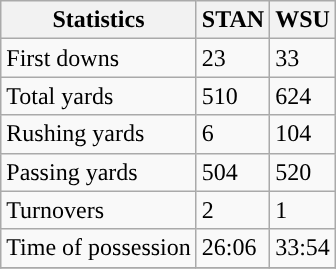<table class="wikitable" style="float: left;">
<tr>
<th>Statistics</th>
<th>STAN</th>
<th>WSU</th>
</tr>
<tr>
<td>First downs</td>
<td>23</td>
<td>33</td>
</tr>
<tr>
<td>Total yards</td>
<td>510</td>
<td>624</td>
</tr>
<tr>
<td>Rushing yards</td>
<td>6</td>
<td>104</td>
</tr>
<tr>
<td>Passing yards</td>
<td>504</td>
<td>520</td>
</tr>
<tr>
<td>Turnovers</td>
<td>2</td>
<td>1</td>
</tr>
<tr>
<td>Time of possession</td>
<td>26:06</td>
<td>33:54</td>
</tr>
<tr>
</tr>
</table>
